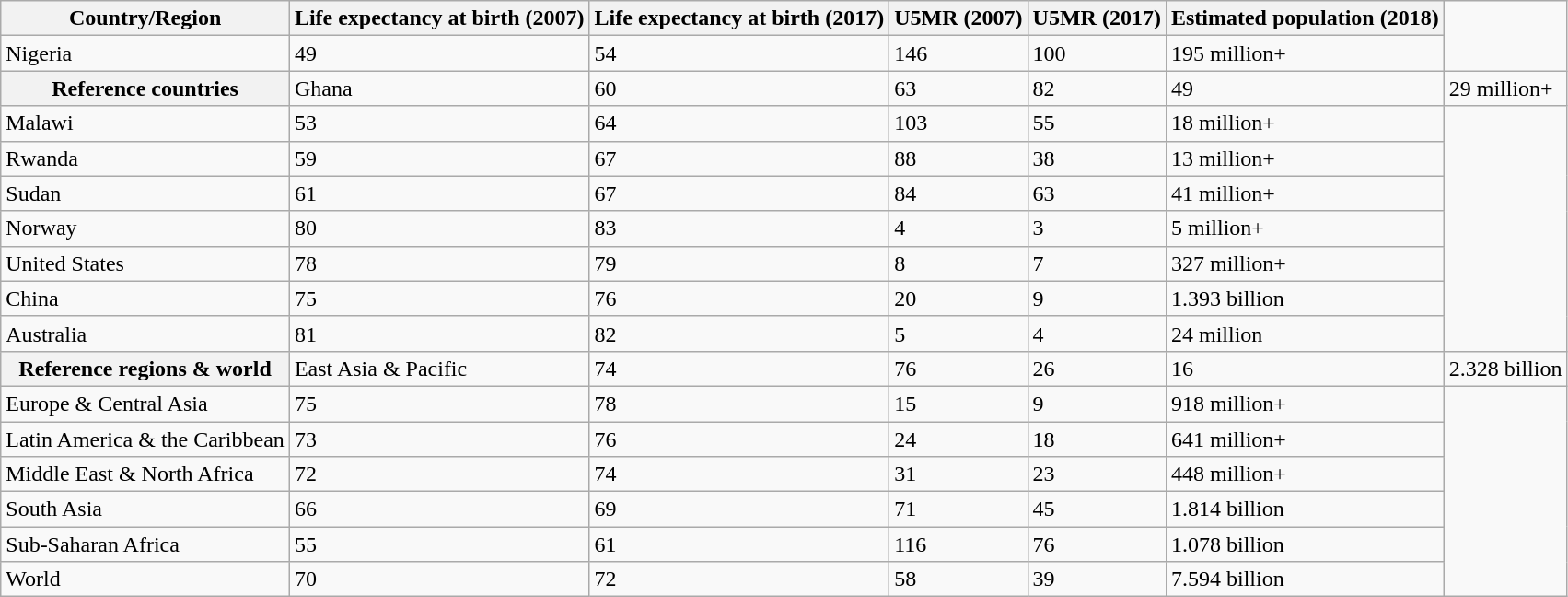<table class="wikitable">
<tr>
<th>Country/Region</th>
<th>Life expectancy at birth (2007)</th>
<th>Life expectancy at birth (2017)</th>
<th>U5MR (2007)</th>
<th>U5MR (2017)</th>
<th>Estimated population (2018)</th>
</tr>
<tr>
<td>Nigeria</td>
<td>49</td>
<td>54</td>
<td>146</td>
<td>100</td>
<td>195 million+</td>
</tr>
<tr>
<th>Reference countries</th>
<td>Ghana</td>
<td>60</td>
<td>63</td>
<td>82</td>
<td>49</td>
<td>29 million+</td>
</tr>
<tr>
<td>Malawi</td>
<td>53</td>
<td>64</td>
<td>103</td>
<td>55</td>
<td>18 million+</td>
</tr>
<tr>
<td>Rwanda</td>
<td>59</td>
<td>67</td>
<td>88</td>
<td>38</td>
<td>13 million+</td>
</tr>
<tr>
<td>Sudan</td>
<td>61</td>
<td>67</td>
<td>84</td>
<td>63</td>
<td>41 million+</td>
</tr>
<tr>
<td>Norway</td>
<td>80</td>
<td>83</td>
<td>4</td>
<td>3</td>
<td>5 million+</td>
</tr>
<tr>
<td>United States</td>
<td>78</td>
<td>79</td>
<td>8</td>
<td>7</td>
<td>327 million+</td>
</tr>
<tr>
<td>China</td>
<td>75</td>
<td>76</td>
<td>20</td>
<td>9</td>
<td>1.393 billion</td>
</tr>
<tr>
<td>Australia</td>
<td>81</td>
<td>82</td>
<td>5</td>
<td>4</td>
<td>24 million</td>
</tr>
<tr>
<th>Reference regions & world</th>
<td>East Asia & Pacific</td>
<td>74</td>
<td>76</td>
<td>26</td>
<td>16</td>
<td>2.328 billion</td>
</tr>
<tr>
<td>Europe & Central Asia</td>
<td>75</td>
<td>78</td>
<td>15</td>
<td>9</td>
<td>918 million+</td>
</tr>
<tr>
<td>Latin America & the Caribbean</td>
<td>73</td>
<td>76</td>
<td>24</td>
<td>18</td>
<td>641 million+</td>
</tr>
<tr>
<td>Middle East & North Africa</td>
<td>72</td>
<td>74</td>
<td>31</td>
<td>23</td>
<td>448 million+</td>
</tr>
<tr>
<td>South Asia</td>
<td>66</td>
<td>69</td>
<td>71</td>
<td>45</td>
<td>1.814 billion</td>
</tr>
<tr>
<td>Sub-Saharan Africa</td>
<td>55</td>
<td>61</td>
<td>116</td>
<td>76</td>
<td>1.078 billion</td>
</tr>
<tr>
<td>World</td>
<td>70</td>
<td>72</td>
<td>58</td>
<td>39</td>
<td>7.594 billion</td>
</tr>
</table>
